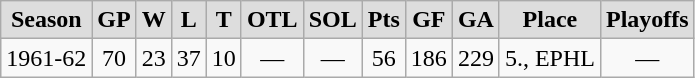<table class="wikitable">
<tr style="font-weight:bold; background-color:#dddddd;" align="center" |>
<td>Season</td>
<td>GP</td>
<td>W</td>
<td>L</td>
<td>T</td>
<td>OTL</td>
<td>SOL</td>
<td>Pts</td>
<td>GF</td>
<td>GA</td>
<td>Place</td>
<td>Playoffs</td>
</tr>
<tr align="center">
<td>1961-62</td>
<td>70</td>
<td>23</td>
<td>37</td>
<td>10</td>
<td>—</td>
<td>—</td>
<td>56</td>
<td>186</td>
<td>229</td>
<td align="left">5., EPHL</td>
<td>—</td>
</tr>
</table>
